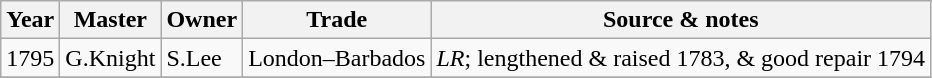<table class=" wikitable">
<tr>
<th>Year</th>
<th>Master</th>
<th>Owner</th>
<th>Trade</th>
<th>Source & notes</th>
</tr>
<tr>
<td>1795</td>
<td>G.Knight</td>
<td>S.Lee</td>
<td>London–Barbados</td>
<td><em>LR</em>; lengthened & raised 1783, & good repair 1794</td>
</tr>
<tr>
</tr>
</table>
